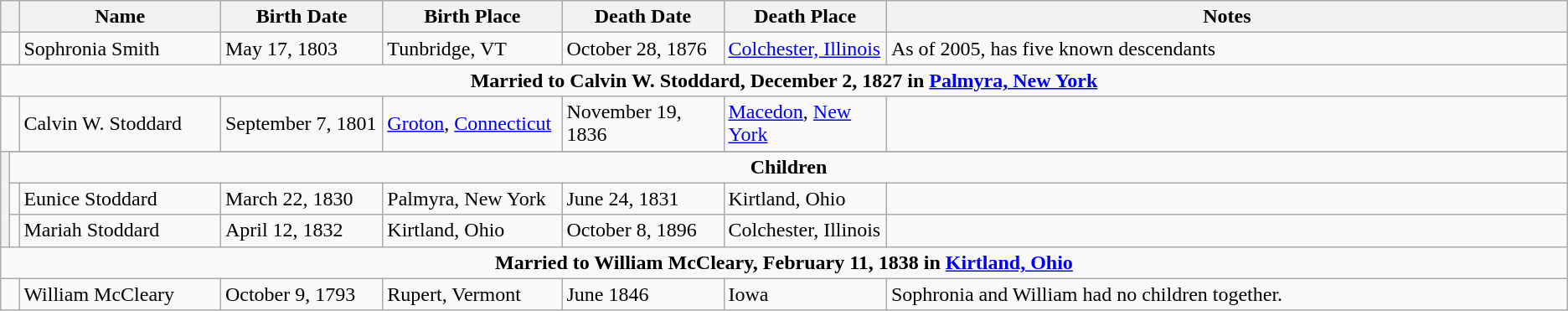<table class="wikitable">
<tr>
<th width = "75px" colspan="2"></th>
<th width = "175px">Name</th>
<th width = "135px">Birth Date</th>
<th width = "150px">Birth Place</th>
<th width = "135px">Death Date</th>
<th width = "135px">Death Place</th>
<th width = "650px">Notes</th>
</tr>
<tr>
<td colspan="2"></td>
<td>Sophronia Smith</td>
<td>May 17, 1803</td>
<td>Tunbridge, VT</td>
<td>October 28, 1876</td>
<td><a href='#'>Colchester, Illinois</a></td>
<td>As of 2005, has five known descendants</td>
</tr>
<tr>
<td colspan="8" style="text-align:center;"><strong>Married to Calvin W. Stoddard, December 2, 1827 in <a href='#'>Palmyra, New York</a></strong></td>
</tr>
<tr>
<td colspan="2"></td>
<td>Calvin W. Stoddard</td>
<td>September 7, 1801</td>
<td><a href='#'>Groton</a>, <a href='#'>Connecticut</a></td>
<td>November 19, 1836</td>
<td><a href='#'>Macedon</a>, <a href='#'>New York</a></td>
<td></td>
</tr>
<tr>
<td rowspan="4" style="background: #f2f2f2;"></td>
</tr>
<tr>
<td colspan="7" style="text-align:center;"><strong>Children</strong></td>
</tr>
<tr>
<td></td>
<td>Eunice Stoddard</td>
<td>March 22, 1830</td>
<td>Palmyra, New York</td>
<td>June 24, 1831</td>
<td>Kirtland, Ohio</td>
<td></td>
</tr>
<tr>
<td></td>
<td>Mariah Stoddard</td>
<td>April 12, 1832</td>
<td>Kirtland, Ohio</td>
<td>October 8, 1896</td>
<td>Colchester, Illinois</td>
<td></td>
</tr>
<tr>
<td colspan="8" style="text-align:center;"><strong>Married to William McCleary, February 11, 1838 in <a href='#'>Kirtland, Ohio</a></strong></td>
</tr>
<tr>
<td colspan="2"></td>
<td>William McCleary</td>
<td>October 9, 1793</td>
<td>Rupert, Vermont</td>
<td>June 1846</td>
<td>Iowa</td>
<td>Sophronia and William had no children together.</td>
</tr>
</table>
